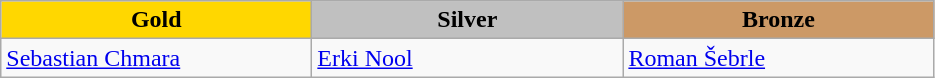<table class="wikitable" style="text-align:left">
<tr align="center">
<td width=200 bgcolor=gold><strong>Gold</strong></td>
<td width=200 bgcolor=silver><strong>Silver</strong></td>
<td width=200 bgcolor=CC9966><strong>Bronze</strong></td>
</tr>
<tr>
<td><a href='#'>Sebastian Chmara</a><br><em></em></td>
<td><a href='#'>Erki Nool</a><br><em></em></td>
<td><a href='#'>Roman Šebrle</a><br><em></em></td>
</tr>
</table>
